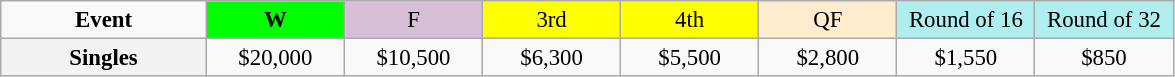<table class=wikitable style=font-size:95%;text-align:center>
<tr>
<td style="width:130px"><strong>Event</strong></td>
<td style="width:85px; background:lime"><strong>W</strong></td>
<td style="width:85px; background:thistle">F</td>
<td style="width:85px; background:#ffff00">3rd</td>
<td style="width:85px; background:#ffff00">4th</td>
<td style="width:85px; background:#ffebcd">QF</td>
<td style="width:85px; background:#afeeee">Round of 16</td>
<td style="width:85px; background:#afeeee">Round of 32</td>
</tr>
<tr>
<th style=background:#f3f3f3>Singles </th>
<td>$20,000</td>
<td>$10,500</td>
<td>$6,300</td>
<td>$5,500</td>
<td>$2,800</td>
<td>$1,550</td>
<td>$850</td>
</tr>
</table>
